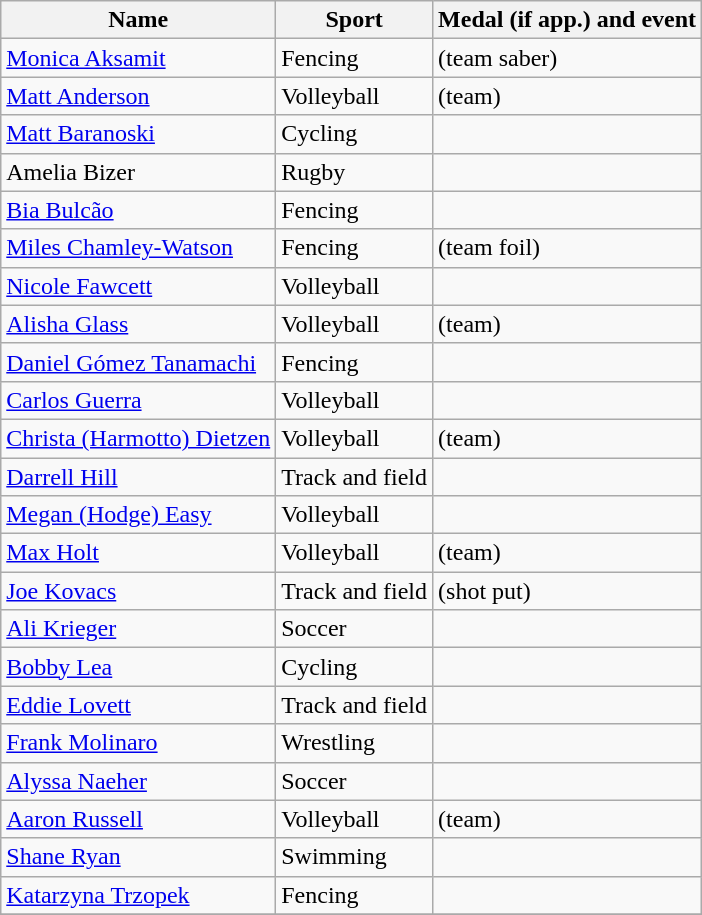<table class="wikitable">
<tr>
<th>Name</th>
<th>Sport</th>
<th>Medal (if app.) and event</th>
</tr>
<tr>
<td> <a href='#'>Monica Aksamit</a></td>
<td>Fencing</td>
<td> (team saber)</td>
</tr>
<tr>
<td> <a href='#'>Matt Anderson</a></td>
<td>Volleyball</td>
<td> (team)</td>
</tr>
<tr>
<td> <a href='#'>Matt Baranoski</a></td>
<td>Cycling</td>
<td></td>
</tr>
<tr>
<td> Amelia Bizer</td>
<td>Rugby</td>
<td></td>
</tr>
<tr>
<td> <a href='#'>Bia Bulcão</a></td>
<td>Fencing</td>
<td></td>
</tr>
<tr>
<td> <a href='#'>Miles Chamley-Watson</a></td>
<td>Fencing</td>
<td> (team foil)</td>
</tr>
<tr>
<td> <a href='#'>Nicole Fawcett</a></td>
<td>Volleyball</td>
<td></td>
</tr>
<tr>
<td> <a href='#'>Alisha Glass</a></td>
<td>Volleyball</td>
<td> (team)</td>
</tr>
<tr>
<td> <a href='#'>Daniel Gómez Tanamachi</a></td>
<td>Fencing</td>
<td></td>
</tr>
<tr>
<td> <a href='#'>Carlos Guerra</a></td>
<td>Volleyball</td>
<td></td>
</tr>
<tr>
<td> <a href='#'>Christa (Harmotto) Dietzen</a></td>
<td>Volleyball</td>
<td> (team)</td>
</tr>
<tr>
<td> <a href='#'>Darrell Hill</a></td>
<td>Track and field</td>
<td></td>
</tr>
<tr>
<td> <a href='#'>Megan (Hodge) Easy</a></td>
<td>Volleyball</td>
<td></td>
</tr>
<tr>
<td> <a href='#'>Max Holt</a></td>
<td>Volleyball</td>
<td> (team)</td>
</tr>
<tr>
<td> <a href='#'>Joe Kovacs</a></td>
<td>Track and field</td>
<td> (shot put)</td>
</tr>
<tr>
<td> <a href='#'>Ali Krieger</a></td>
<td>Soccer</td>
<td></td>
</tr>
<tr>
<td> <a href='#'>Bobby Lea</a></td>
<td>Cycling</td>
<td></td>
</tr>
<tr>
<td> <a href='#'>Eddie Lovett</a></td>
<td>Track and field</td>
<td></td>
</tr>
<tr --->
<td> <a href='#'>Frank Molinaro</a></td>
<td>Wrestling</td>
<td></td>
</tr>
<tr>
<td> <a href='#'>Alyssa Naeher</a></td>
<td>Soccer</td>
<td></td>
</tr>
<tr>
<td> <a href='#'>Aaron Russell</a></td>
<td>Volleyball</td>
<td> (team)</td>
</tr>
<tr>
<td> <a href='#'>Shane Ryan</a></td>
<td>Swimming</td>
<td></td>
</tr>
<tr>
<td> <a href='#'>Katarzyna Trzopek</a></td>
<td>Fencing</td>
<td></td>
</tr>
<tr>
</tr>
</table>
